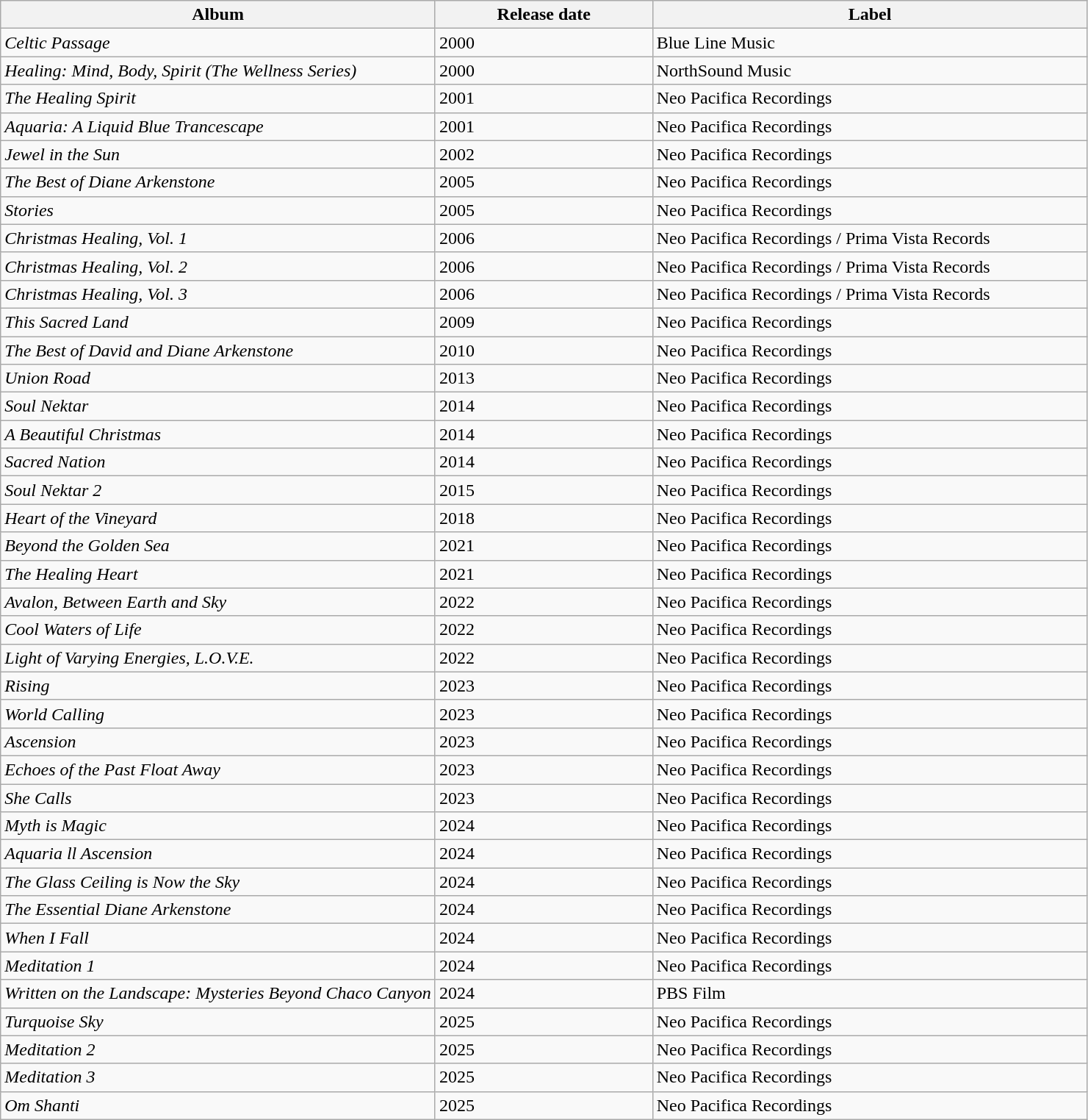<table class="wikitable">
<tr>
<th width="40%">Album</th>
<th width="20%">Release date</th>
<th width="40%">Label</th>
</tr>
<tr>
<td><em>Celtic Passage</em></td>
<td>2000</td>
<td>Blue Line Music</td>
</tr>
<tr>
<td><em>Healing: Mind, Body, Spirit (The Wellness Series)</em></td>
<td>2000</td>
<td>NorthSound Music</td>
</tr>
<tr>
<td><em>The Healing Spirit</em></td>
<td>2001</td>
<td>Neo Pacifica Recordings</td>
</tr>
<tr>
<td><em>Aquaria: A Liquid Blue Trancescape</em></td>
<td>2001</td>
<td>Neo Pacifica Recordings</td>
</tr>
<tr>
<td><em>Jewel in the Sun</em></td>
<td>2002</td>
<td>Neo Pacifica Recordings</td>
</tr>
<tr>
<td><em>The Best of Diane Arkenstone</em></td>
<td>2005</td>
<td>Neo Pacifica Recordings</td>
</tr>
<tr>
<td><em>Stories</em></td>
<td>2005</td>
<td>Neo Pacifica Recordings</td>
</tr>
<tr>
<td><em>Christmas Healing, Vol. 1</em></td>
<td>2006</td>
<td>Neo Pacifica Recordings / Prima Vista Records</td>
</tr>
<tr>
<td><em>Christmas Healing, Vol. 2</em></td>
<td>2006</td>
<td>Neo Pacifica Recordings / Prima Vista Records</td>
</tr>
<tr>
<td><em>Christmas Healing, Vol. 3</em></td>
<td>2006</td>
<td>Neo Pacifica Recordings / Prima Vista Records</td>
</tr>
<tr>
<td><em>This Sacred Land</em></td>
<td>2009</td>
<td>Neo Pacifica Recordings</td>
</tr>
<tr>
<td><em>The Best of David and Diane Arkenstone</em></td>
<td>2010</td>
<td>Neo Pacifica Recordings</td>
</tr>
<tr>
<td><em>Union Road</em></td>
<td>2013</td>
<td>Neo Pacifica Recordings</td>
</tr>
<tr>
<td><em>Soul Nektar</em></td>
<td>2014</td>
<td>Neo Pacifica Recordings</td>
</tr>
<tr>
<td><em>A Beautiful Christmas</em></td>
<td>2014</td>
<td>Neo Pacifica Recordings</td>
</tr>
<tr>
<td><em>Sacred Nation</em></td>
<td>2014</td>
<td>Neo Pacifica Recordings</td>
</tr>
<tr>
<td><em>Soul Nektar 2</em></td>
<td>2015</td>
<td>Neo Pacifica Recordings</td>
</tr>
<tr>
<td><em>Heart of the Vineyard</em></td>
<td>2018</td>
<td>Neo Pacifica Recordings</td>
</tr>
<tr>
<td><em>Beyond the Golden Sea</em></td>
<td>2021</td>
<td>Neo Pacifica Recordings</td>
</tr>
<tr>
<td><em>The Healing Heart</em></td>
<td>2021</td>
<td>Neo Pacifica Recordings</td>
</tr>
<tr>
<td><em>Avalon, Between Earth and Sky</em></td>
<td>2022</td>
<td>Neo Pacifica Recordings</td>
</tr>
<tr>
<td><em>Cool Waters of Life</em></td>
<td>2022</td>
<td>Neo Pacifica Recordings</td>
</tr>
<tr>
<td><em>Light of Varying Energies, L.O.V.E.</em></td>
<td>2022</td>
<td>Neo Pacifica Recordings</td>
</tr>
<tr>
<td><em>Rising</em></td>
<td>2023</td>
<td>Neo Pacifica Recordings</td>
</tr>
<tr>
<td><em>World Calling</em></td>
<td>2023</td>
<td>Neo Pacifica Recordings</td>
</tr>
<tr>
<td><em>Ascension</em></td>
<td>2023</td>
<td>Neo Pacifica Recordings</td>
</tr>
<tr>
<td><em>Echoes of the Past Float Away</em></td>
<td>2023</td>
<td>Neo Pacifica Recordings</td>
</tr>
<tr>
<td><em>She Calls</em></td>
<td>2023</td>
<td>Neo Pacifica Recordings</td>
</tr>
<tr>
<td><em>Myth is Magic</em></td>
<td>2024</td>
<td>Neo Pacifica Recordings</td>
</tr>
<tr>
<td><em>Aquaria ll Ascension</em></td>
<td>2024</td>
<td>Neo Pacifica Recordings</td>
</tr>
<tr>
<td><em>The Glass Ceiling is Now the Sky</em></td>
<td>2024</td>
<td>Neo Pacifica Recordings</td>
</tr>
<tr>
<td><em>The Essential Diane Arkenstone</em></td>
<td>2024</td>
<td>Neo Pacifica Recordings</td>
</tr>
<tr>
<td><em>When I Fall</em></td>
<td>2024</td>
<td>Neo Pacifica Recordings</td>
</tr>
<tr>
<td><em>Meditation 1</em></td>
<td>2024</td>
<td>Neo Pacifica Recordings</td>
</tr>
<tr>
<td><em>Written on the Landscape: Mysteries Beyond Chaco Canyon</em></td>
<td>2024</td>
<td>PBS Film</td>
</tr>
<tr>
<td><em>Turquoise Sky</em></td>
<td>2025</td>
<td>Neo Pacifica Recordings</td>
</tr>
<tr>
<td><em>Meditation 2</em></td>
<td>2025</td>
<td>Neo Pacifica Recordings</td>
</tr>
<tr>
<td><em>Meditation 3</em></td>
<td>2025</td>
<td>Neo Pacifica Recordings</td>
</tr>
<tr>
<td><em>Om Shanti</em></td>
<td>2025</td>
<td>Neo Pacifica Recordings</td>
</tr>
</table>
